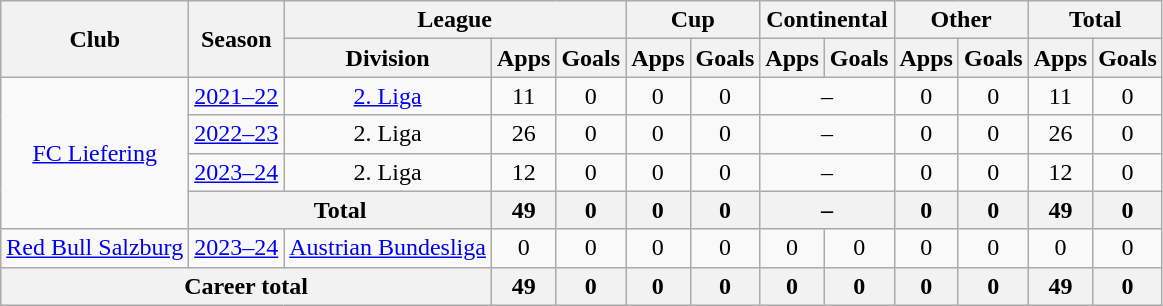<table class="wikitable" style="text-align:center">
<tr>
<th rowspan="2">Club</th>
<th rowspan="2">Season</th>
<th colspan="3">League</th>
<th colspan="2">Cup</th>
<th colspan="2">Continental</th>
<th colspan="2">Other</th>
<th colspan="2">Total</th>
</tr>
<tr>
<th>Division</th>
<th>Apps</th>
<th>Goals</th>
<th>Apps</th>
<th>Goals</th>
<th>Apps</th>
<th>Goals</th>
<th>Apps</th>
<th>Goals</th>
<th>Apps</th>
<th>Goals</th>
</tr>
<tr>
<td rowspan="4"><a href='#'>FC Liefering</a></td>
<td><a href='#'>2021–22</a></td>
<td><a href='#'>2. Liga</a></td>
<td>11</td>
<td>0</td>
<td>0</td>
<td>0</td>
<td colspan="2">–</td>
<td>0</td>
<td>0</td>
<td>11</td>
<td>0</td>
</tr>
<tr>
<td><a href='#'>2022–23</a></td>
<td>2. Liga</td>
<td>26</td>
<td>0</td>
<td>0</td>
<td>0</td>
<td colspan="2">–</td>
<td>0</td>
<td>0</td>
<td>26</td>
<td>0</td>
</tr>
<tr>
<td><a href='#'>2023–24</a></td>
<td>2. Liga</td>
<td>12</td>
<td>0</td>
<td>0</td>
<td>0</td>
<td colspan="2">–</td>
<td>0</td>
<td>0</td>
<td>12</td>
<td>0</td>
</tr>
<tr>
<th colspan="2">Total</th>
<th>49</th>
<th>0</th>
<th>0</th>
<th>0</th>
<th colspan="2">–</th>
<th>0</th>
<th>0</th>
<th>49</th>
<th>0</th>
</tr>
<tr>
<td><a href='#'>Red Bull Salzburg</a></td>
<td><a href='#'>2023–24</a></td>
<td><a href='#'>Austrian Bundesliga</a></td>
<td>0</td>
<td>0</td>
<td>0</td>
<td>0</td>
<td>0</td>
<td>0</td>
<td>0</td>
<td>0</td>
<td>0</td>
<td>0</td>
</tr>
<tr>
<th colspan="3">Career total</th>
<th>49</th>
<th>0</th>
<th>0</th>
<th>0</th>
<th>0</th>
<th>0</th>
<th>0</th>
<th>0</th>
<th>49</th>
<th>0</th>
</tr>
</table>
